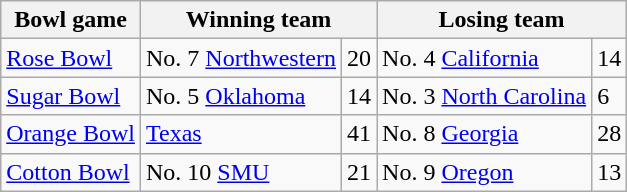<table class="wikitable">
<tr>
<th>Bowl game</th>
<th colspan="2">Winning team</th>
<th colspan="2">Losing team</th>
</tr>
<tr>
<td><a href='#'>Rose Bowl</a></td>
<td>No. 7 <a href='#'>Northwestern</a></td>
<td>20</td>
<td>No. 4 <a href='#'>California</a></td>
<td>14</td>
</tr>
<tr>
<td><a href='#'>Sugar Bowl</a></td>
<td>No. 5 <a href='#'>Oklahoma</a></td>
<td>14</td>
<td>No. 3 <a href='#'>North Carolina</a></td>
<td>6</td>
</tr>
<tr>
<td><a href='#'>Orange Bowl</a></td>
<td><a href='#'>Texas</a></td>
<td>41</td>
<td>No. 8 <a href='#'>Georgia</a></td>
<td>28</td>
</tr>
<tr>
<td><a href='#'>Cotton Bowl</a></td>
<td>No. 10 <a href='#'>SMU</a></td>
<td>21</td>
<td>No. 9 <a href='#'>Oregon</a></td>
<td>13</td>
</tr>
</table>
